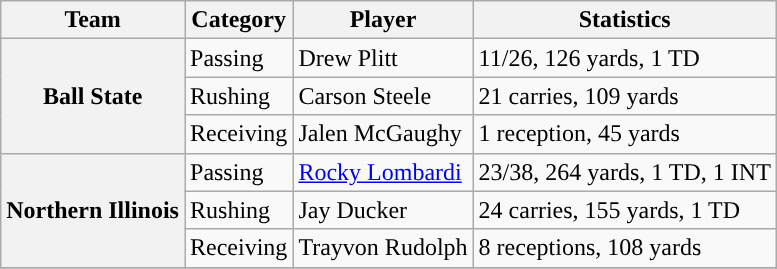<table class="wikitable" style="float: left;">
<tr>
<th>Team</th>
<th>Category</th>
<th>Player</th>
<th>Statistics</th>
</tr>
<tr>
<th rowspan=3>Ball State</th>
<td>Passing</td>
<td>Drew Plitt</td>
<td>11/26, 126 yards, 1 TD</td>
</tr>
<tr>
<td>Rushing</td>
<td>Carson Steele</td>
<td>21 carries, 109 yards</td>
</tr>
<tr>
<td>Receiving</td>
<td>Jalen McGaughy</td>
<td>1 reception, 45 yards</td>
</tr>
<tr>
<th rowspan=3 style=>Northern Illinois</th>
<td>Passing</td>
<td><a href='#'>Rocky Lombardi</a></td>
<td>23/38, 264 yards, 1 TD, 1 INT</td>
</tr>
<tr>
<td>Rushing</td>
<td>Jay Ducker</td>
<td>24 carries, 155 yards, 1 TD</td>
</tr>
<tr>
<td>Receiving</td>
<td>Trayvon Rudolph</td>
<td>8 receptions, 108 yards</td>
</tr>
<tr>
</tr>
</table>
